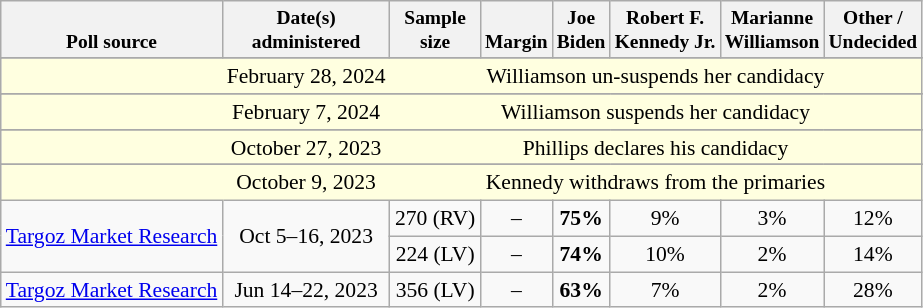<table class="wikitable tpl-blanktable" style="font-size:90%;text-align:center;">
<tr valign=bottom style="font-size:90%;">
<th>Poll source</th>
<th>Date(s)<br>administered</th>
<th>Sample<br>size</th>
<th>Margin<br></th>
<th>Joe<br>Biden</th>
<th>Robert F.<br>Kennedy Jr.</th>
<th>Marianne<br>Williamson</th>
<th>Other /<br>Undecided</th>
</tr>
<tr>
</tr>
<tr style=background:lightyellow>
<td style=border-right-style:hidden></td>
<td style=border-right-style:hidden>February 28, 2024</td>
<td colspan=8>Williamson un-suspends her candidacy</td>
</tr>
<tr>
</tr>
<tr style=background:lightyellow>
<td style=border-right-style:hidden></td>
<td style=border-right-style:hidden>February 7, 2024</td>
<td colspan=8>Williamson suspends her candidacy</td>
</tr>
<tr>
</tr>
<tr style=background:lightyellow>
<td style=border-right-style:hidden></td>
<td style=border-right-style:hidden>October 27, 2023</td>
<td colspan=8>Phillips declares his candidacy</td>
</tr>
<tr>
</tr>
<tr style=background:lightyellow>
<td style=border-right-style:hidden></td>
<td style=border-right-style:hidden>October 9, 2023</td>
<td colspan=8>Kennedy withdraws from the primaries</td>
</tr>
<tr>
<td rowspan="2"><a href='#'>Targoz Market Research</a></td>
<td rowspan="2">Oct 5–16, 2023</td>
<td>270 (RV)</td>
<td>–</td>
<td><strong>75%</strong></td>
<td>9%</td>
<td>3%</td>
<td>12%</td>
</tr>
<tr>
<td>224 (LV)</td>
<td>–</td>
<td><strong>74%</strong></td>
<td>10%</td>
<td>2%</td>
<td>14%</td>
</tr>
<tr>
<td><a href='#'>Targoz Market Research</a></td>
<td>Jun 14–22, 2023</td>
<td>356 (LV)</td>
<td>–</td>
<td><strong>63%</strong></td>
<td>7%</td>
<td>2%</td>
<td>28%</td>
</tr>
</table>
